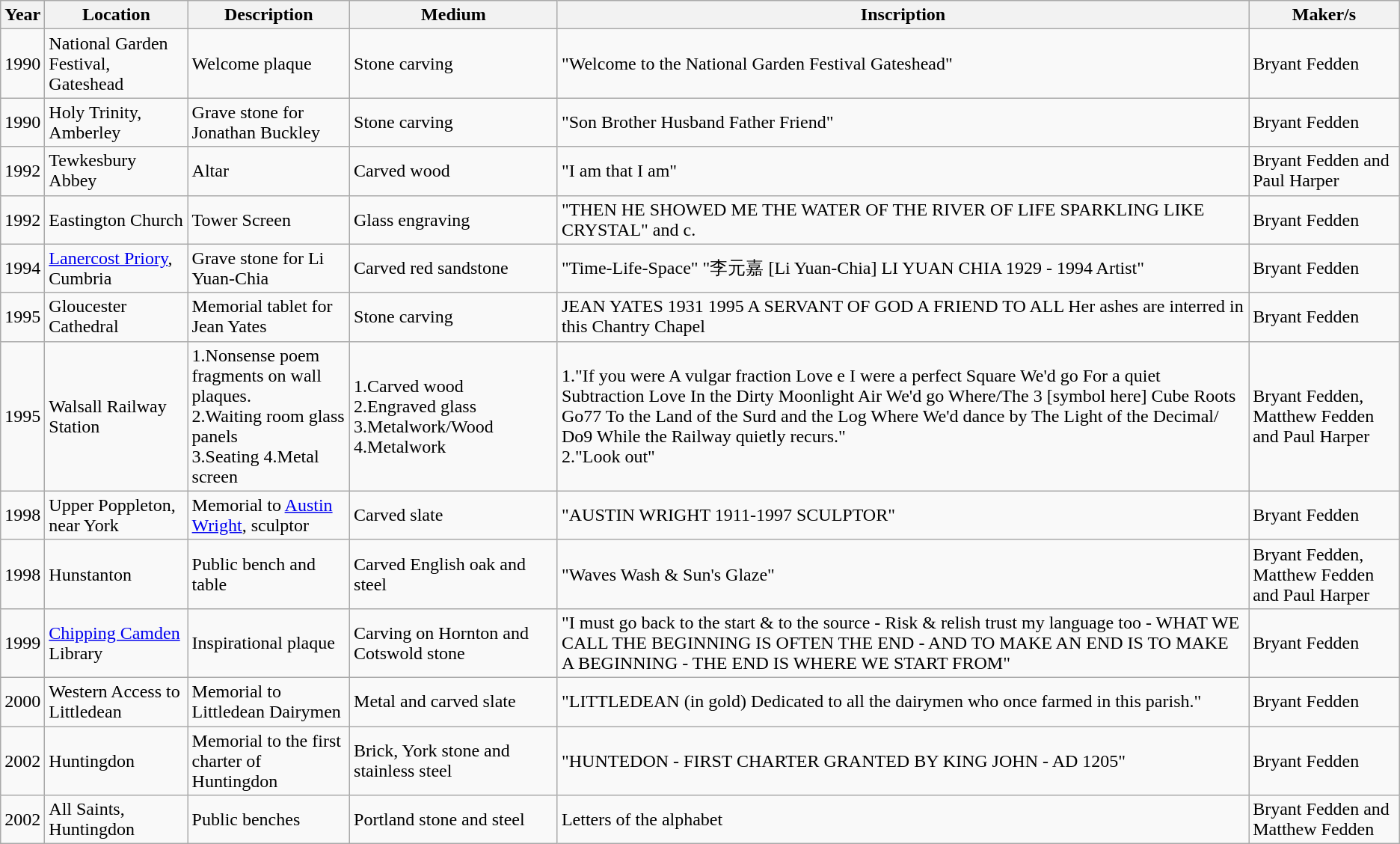<table class="wikitable">
<tr>
<th>Year</th>
<th>Location</th>
<th>Description</th>
<th>Medium</th>
<th>Inscription</th>
<th>Maker/s</th>
</tr>
<tr>
<td>1990</td>
<td>National Garden Festival, Gateshead</td>
<td>Welcome plaque</td>
<td>Stone carving</td>
<td>"Welcome to the National Garden Festival Gateshead"</td>
<td>Bryant Fedden</td>
</tr>
<tr>
<td>1990</td>
<td>Holy Trinity, Amberley</td>
<td>Grave stone for Jonathan Buckley</td>
<td>Stone carving</td>
<td>"Son Brother Husband Father Friend"</td>
<td>Bryant Fedden</td>
</tr>
<tr>
<td>1992</td>
<td>Tewkesbury Abbey</td>
<td>Altar</td>
<td>Carved wood</td>
<td>"I am that I am"</td>
<td>Bryant Fedden and Paul Harper</td>
</tr>
<tr>
<td>1992</td>
<td>Eastington Church</td>
<td>Tower Screen</td>
<td>Glass engraving</td>
<td>"THEN HE SHOWED ME THE WATER OF THE RIVER OF LIFE SPARKLING LIKE CRYSTAL" and c.</td>
<td>Bryant Fedden</td>
</tr>
<tr>
<td>1994</td>
<td><a href='#'>Lanercost Priory</a>, Cumbria</td>
<td>Grave stone for Li Yuan-Chia</td>
<td>Carved red sandstone</td>
<td>"Time-Life-Space" "李元嘉 [Li Yuan-Chia] LI YUAN CHIA 1929 - 1994 Artist"</td>
<td>Bryant Fedden</td>
</tr>
<tr>
<td>1995</td>
<td>Gloucester Cathedral</td>
<td>Memorial tablet for Jean Yates</td>
<td>Stone carving</td>
<td>JEAN  YATES  1931  1995  A SERVANT  OF GOD  A FRIEND  TO ALL Her ashes are interred in this Chantry Chapel</td>
<td>Bryant Fedden</td>
</tr>
<tr>
<td>1995</td>
<td>Walsall Railway Station</td>
<td>1.Nonsense poem fragments on wall plaques.<br>2.Waiting room glass panels<br>3.Seating
4.Metal screen</td>
<td>1.Carved wood<br>2.Engraved glass
3.Metalwork/Wood
4.Metalwork</td>
<td>1."If you were A vulgar fraction Love e I were a perfect Square We'd go For a quiet Subtraction Love In the Dirty Moonlight Air We'd go Where/The 3 [symbol here] Cube Roots Go77 To the Land of the Surd and the Log Where We'd dance by The Light of the Decimal/ Do9 While the Railway quietly recurs."<br>2."Look out"</td>
<td>Bryant Fedden, Matthew Fedden and Paul Harper</td>
</tr>
<tr>
<td>1998</td>
<td>Upper Poppleton, near York</td>
<td>Memorial to <a href='#'>Austin Wright</a>, sculptor</td>
<td>Carved slate</td>
<td>"AUSTIN WRIGHT 1911-1997 SCULPTOR"</td>
<td>Bryant Fedden</td>
</tr>
<tr>
<td>1998</td>
<td>Hunstanton</td>
<td>Public bench and table</td>
<td>Carved English oak and steel</td>
<td>"Waves Wash & Sun's Glaze"</td>
<td>Bryant Fedden, Matthew Fedden and Paul Harper</td>
</tr>
<tr>
<td>1999</td>
<td><a href='#'>Chipping Camden</a> Library</td>
<td>Inspirational plaque</td>
<td>Carving on Hornton and Cotswold stone</td>
<td>"I must go back to the start & to the source - Risk & relish trust my language too - WHAT WE CALL THE BEGINNING IS OFTEN THE END - AND TO MAKE AN END IS TO MAKE A BEGINNING - THE END IS WHERE WE START FROM"</td>
<td>Bryant Fedden</td>
</tr>
<tr>
<td>2000</td>
<td>Western Access to Littledean</td>
<td>Memorial to Littledean Dairymen</td>
<td>Metal and carved slate</td>
<td>"LITTLEDEAN (in gold) Dedicated to all the dairymen who once farmed in this parish."</td>
<td>Bryant Fedden</td>
</tr>
<tr>
<td>2002</td>
<td>Huntingdon</td>
<td>Memorial to the first charter of Huntingdon</td>
<td>Brick, York stone and stainless steel</td>
<td>"HUNTEDON - FIRST CHARTER GRANTED BY KING JOHN - AD 1205"</td>
<td>Bryant Fedden</td>
</tr>
<tr>
<td>2002</td>
<td>All Saints, Huntingdon</td>
<td>Public benches</td>
<td>Portland stone and steel</td>
<td>Letters of the alphabet</td>
<td>Bryant Fedden and Matthew Fedden</td>
</tr>
</table>
